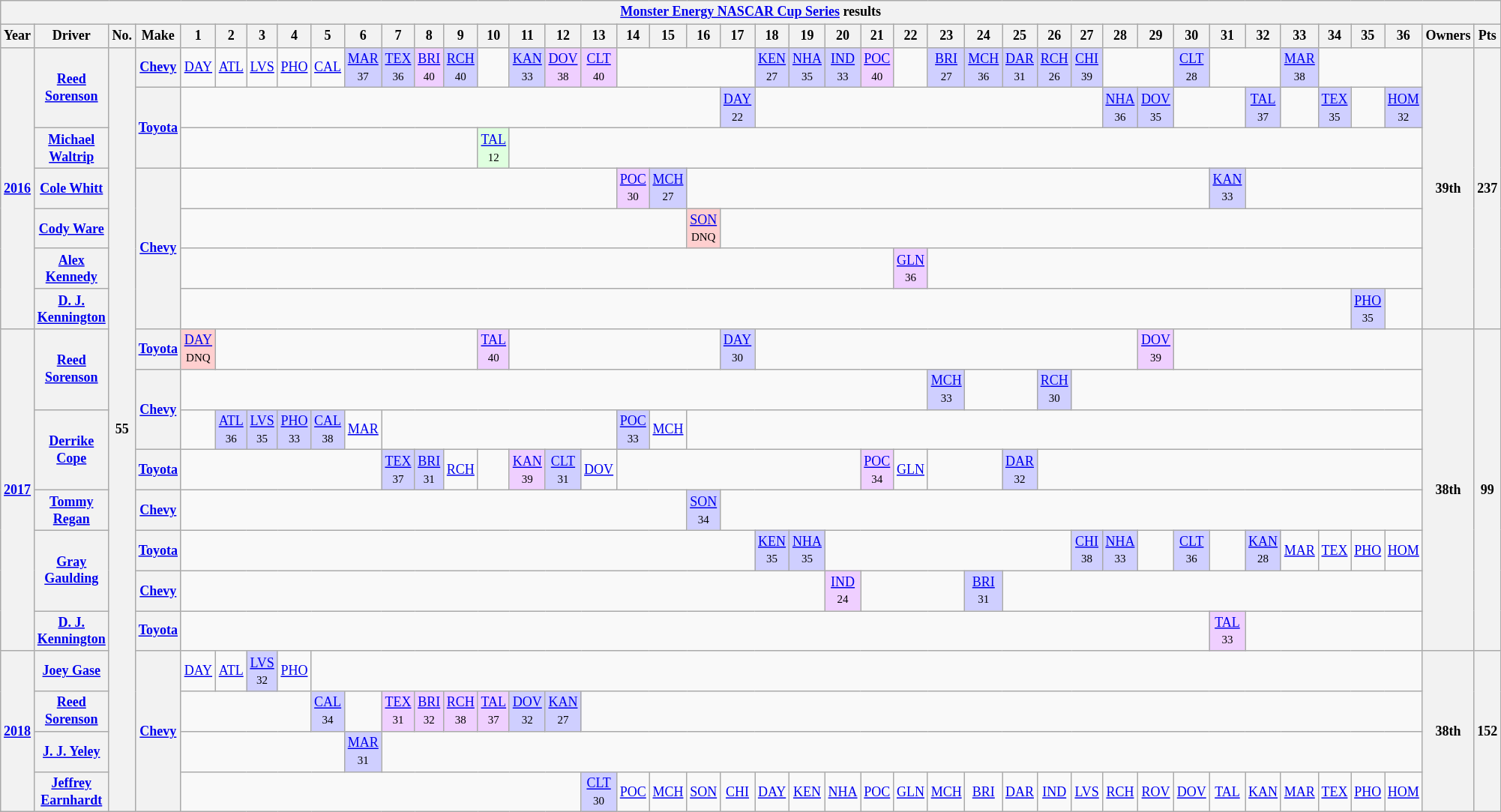<table class="wikitable" style="text-align:center; font-size:75%">
<tr>
<th colspan=45><a href='#'>Monster Energy NASCAR Cup Series</a> results</th>
</tr>
<tr>
<th>Year</th>
<th>Driver</th>
<th>No.</th>
<th>Make</th>
<th>1</th>
<th>2</th>
<th>3</th>
<th>4</th>
<th>5</th>
<th>6</th>
<th>7</th>
<th>8</th>
<th>9</th>
<th>10</th>
<th>11</th>
<th>12</th>
<th>13</th>
<th>14</th>
<th>15</th>
<th>16</th>
<th>17</th>
<th>18</th>
<th>19</th>
<th>20</th>
<th>21</th>
<th>22</th>
<th>23</th>
<th>24</th>
<th>25</th>
<th>26</th>
<th>27</th>
<th>28</th>
<th>29</th>
<th>30</th>
<th>31</th>
<th>32</th>
<th>33</th>
<th>34</th>
<th>35</th>
<th>36</th>
<th>Owners</th>
<th>Pts</th>
</tr>
<tr>
<th rowspan=7><a href='#'>2016</a></th>
<th rowspan=2><a href='#'>Reed Sorenson</a></th>
<th rowspan=19>55</th>
<th><a href='#'>Chevy</a></th>
<td><a href='#'>DAY</a></td>
<td><a href='#'>ATL</a></td>
<td><a href='#'>LVS</a></td>
<td><a href='#'>PHO</a></td>
<td><a href='#'>CAL</a></td>
<td style="background:#CFCFFF;"><a href='#'>MAR</a><br><small>37</small></td>
<td style="background:#CFCFFF;"><a href='#'>TEX</a><br><small>36</small></td>
<td style="background:#EFCFFF;"><a href='#'>BRI</a><br><small>40</small></td>
<td style="background:#CFCFFF;"><a href='#'>RCH</a><br><small>40</small></td>
<td></td>
<td style="background:#CFCFFF;"><a href='#'>KAN</a><br><small>33</small></td>
<td style="background:#EFCFFF;"><a href='#'>DOV</a><br><small>38</small></td>
<td style="background:#EFCFFF;"><a href='#'>CLT</a><br><small>40</small></td>
<td colspan=4></td>
<td style="background:#CFCFFF;"><a href='#'>KEN</a><br><small>27</small></td>
<td style="background:#CFCFFF;"><a href='#'>NHA</a><br><small>35</small></td>
<td style="background:#CFCFFF;"><a href='#'>IND</a><br><small>33</small></td>
<td style="background:#EFCFFF;"><a href='#'>POC</a><br><small>40</small></td>
<td></td>
<td style="background:#CFCFFF;"><a href='#'>BRI</a><br><small>27</small></td>
<td style="background:#CFCFFF;"><a href='#'>MCH</a><br><small>36</small></td>
<td style="background:#CFCFFF;"><a href='#'>DAR</a><br><small>31</small></td>
<td style="background:#CFCFFF;"><a href='#'>RCH</a><br><small>26</small></td>
<td style="background:#CFCFFF;"><a href='#'>CHI</a><br><small>39</small></td>
<td colspan=2></td>
<td style="background:#CFCFFF;"><a href='#'>CLT</a><br><small>28</small></td>
<td colspan=2></td>
<td style="background:#CFCFFF;"><a href='#'>MAR</a><br><small>38</small></td>
<td colspan=3></td>
<th rowspan=7>39th</th>
<th rowspan=7>237</th>
</tr>
<tr>
<th rowspan=2><a href='#'>Toyota</a></th>
<td colspan=16></td>
<td style="background:#CFCFFF;"><a href='#'>DAY</a><br><small>22</small></td>
<td colspan=10></td>
<td style="background:#CFCFFF;"><a href='#'>NHA</a><br><small>36</small></td>
<td style="background:#CFCFFF;"><a href='#'>DOV</a><br><small>35</small></td>
<td colspan=2></td>
<td style="background:#CFCFFF;"><a href='#'>TAL</a><br><small>37</small></td>
<td></td>
<td style="background:#CFCFFF;"><a href='#'>TEX</a><br><small>35</small></td>
<td></td>
<td style="background:#CFCFFF;"><a href='#'>HOM</a><br><small>32</small></td>
</tr>
<tr>
<th><a href='#'>Michael Waltrip</a></th>
<td colspan=9></td>
<td style="background:#DFFFDF;"><a href='#'>TAL</a><br><small>12</small></td>
<td colspan=26></td>
</tr>
<tr>
<th><a href='#'>Cole Whitt</a></th>
<th rowspan=4><a href='#'>Chevy</a></th>
<td colspan=13></td>
<td style="background:#EFCFFF;"><a href='#'>POC</a><br><small>30</small></td>
<td style="background:#CFCFFF;"><a href='#'>MCH</a><br><small>27</small></td>
<td colspan=15></td>
<td style="background:#CFCFFF;"><a href='#'>KAN</a><br><small>33</small></td>
<td colspan=5></td>
</tr>
<tr>
<th><a href='#'>Cody Ware</a></th>
<td colspan=15></td>
<td style="background:#FFCFCF;"><a href='#'>SON</a><br><small>DNQ</small></td>
<td colspan=20></td>
</tr>
<tr>
<th><a href='#'>Alex Kennedy</a></th>
<td colspan=21></td>
<td style="background:#EFCFFF;"><a href='#'>GLN</a><br><small>36</small></td>
<td colspan=14></td>
</tr>
<tr>
<th><a href='#'>D. J. Kennington</a></th>
<td colspan=34></td>
<td style="background:#CFCFFF;"><a href='#'>PHO</a><br><small>35</small></td>
<td></td>
</tr>
<tr>
<th rowspan=8><a href='#'>2017</a></th>
<th rowspan=2><a href='#'>Reed Sorenson</a></th>
<th><a href='#'>Toyota</a></th>
<td style="background:#FFCFCF;"><a href='#'>DAY</a><br><small>DNQ</small></td>
<td colspan=8></td>
<td style="background:#EFCFFF;"><a href='#'>TAL</a><br><small>40</small></td>
<td colspan=6></td>
<td style="background:#CFCFFF;"><a href='#'>DAY</a><br><small>30</small></td>
<td colspan=11></td>
<td style="background:#EFCFFF;"><a href='#'>DOV</a><br><small>39</small></td>
<td colspan=7></td>
<th rowspan=8>38th</th>
<th rowspan=8>99</th>
</tr>
<tr>
<th rowspan=2><a href='#'>Chevy</a></th>
<td colspan=22></td>
<td style="background:#CFCFFF;"><a href='#'>MCH</a><br><small>33</small></td>
<td colspan=2></td>
<td style="background:#CFCFFF;"><a href='#'>RCH</a><br><small>30</small></td>
<td colspan=10></td>
</tr>
<tr>
<th rowspan=2><a href='#'>Derrike Cope</a></th>
<td></td>
<td style="background:#CFCFFF;"><a href='#'>ATL</a><br><small>36</small></td>
<td style="background:#CFCFFF;"><a href='#'>LVS</a><br><small>35</small></td>
<td style="background:#CFCFFF;"><a href='#'>PHO</a><br><small>33</small></td>
<td style="background:#CFCFFF;"><a href='#'>CAL</a><br><small>38</small></td>
<td><a href='#'>MAR</a></td>
<td colspan=7></td>
<td style="background:#CFCFFF;"><a href='#'>POC</a><br><small>33</small></td>
<td><a href='#'>MCH</a></td>
<td colspan=21></td>
</tr>
<tr>
<th><a href='#'>Toyota</a></th>
<td colspan=6></td>
<td style="background:#CFCFFF;"><a href='#'>TEX</a><br><small>37</small></td>
<td style="background:#CFCFFF;"><a href='#'>BRI</a><br><small>31</small></td>
<td><a href='#'>RCH</a></td>
<td></td>
<td style="background:#EFCFFF;"><a href='#'>KAN</a><br><small>39</small></td>
<td style="background:#CFCFFF;"><a href='#'>CLT</a><br><small>31</small></td>
<td><a href='#'>DOV</a></td>
<td colspan=7></td>
<td style="background:#EFCFFF;"><a href='#'>POC</a><br><small>34</small></td>
<td><a href='#'>GLN</a></td>
<td colspan=2></td>
<td style="background:#CFCFFF;"><a href='#'>DAR</a><br><small>32</small></td>
<td colspan=11></td>
</tr>
<tr>
<th><a href='#'>Tommy Regan</a></th>
<th><a href='#'>Chevy</a></th>
<td colspan=15></td>
<td style="background:#CFCFFF;"><a href='#'>SON</a><br><small>34</small></td>
<td colspan=20></td>
</tr>
<tr>
<th rowspan=2><a href='#'>Gray Gaulding</a></th>
<th><a href='#'>Toyota</a></th>
<td colspan=17></td>
<td style="background:#CFCFFF;"><a href='#'>KEN</a><br><small>35</small></td>
<td style="background:#CFCFFF;"><a href='#'>NHA</a><br><small>35</small></td>
<td colspan=7></td>
<td style="background:#CFCFFF;"><a href='#'>CHI</a><br><small>38</small></td>
<td style="background:#CFCFFF;"><a href='#'>NHA</a><br><small>33</small></td>
<td></td>
<td style="background:#CFCFFF;"><a href='#'>CLT</a><br><small>36</small></td>
<td></td>
<td style="background:#CFCFFF;"><a href='#'>KAN</a><br><small>28</small></td>
<td><a href='#'>MAR</a></td>
<td><a href='#'>TEX</a></td>
<td><a href='#'>PHO</a></td>
<td><a href='#'>HOM</a></td>
</tr>
<tr>
<th><a href='#'>Chevy</a></th>
<td colspan=19></td>
<td style="background:#EFCFFF;"><a href='#'>IND</a><br><small>24</small></td>
<td colspan=3></td>
<td style="background:#CFCFFF;"><a href='#'>BRI</a><br><small>31</small></td>
<td colspan=12></td>
</tr>
<tr>
<th><a href='#'>D. J. Kennington</a></th>
<th><a href='#'>Toyota</a></th>
<td colspan=30></td>
<td style="background:#EFCFFF;"><a href='#'>TAL</a><br><small>33</small></td>
<td colspan=5></td>
</tr>
<tr>
<th rowspan=4><a href='#'>2018</a></th>
<th><a href='#'>Joey Gase</a></th>
<th rowspan=4><a href='#'>Chevy</a></th>
<td><a href='#'>DAY</a></td>
<td><a href='#'>ATL</a></td>
<td style="background:#CFCFFF;"><a href='#'>LVS</a><br><small>32</small></td>
<td><a href='#'>PHO</a></td>
<td colspan=32></td>
<th rowspan=4>38th</th>
<th rowspan=4>152</th>
</tr>
<tr>
<th><a href='#'>Reed Sorenson</a></th>
<td colspan=4></td>
<td style="background:#CFCFFF;"><a href='#'>CAL</a><br><small>34</small></td>
<td></td>
<td style="background:#EFCFFF;"><a href='#'>TEX</a><br><small>31</small></td>
<td style="background:#EFCFFF;"><a href='#'>BRI</a><br><small>32</small></td>
<td style="background:#EFCFFF;"><a href='#'>RCH</a><br><small>38</small></td>
<td style="background:#EFCFFF;"><a href='#'>TAL</a><br><small>37</small></td>
<td style="background:#CFCFFF;"><a href='#'>DOV</a><br><small>32</small></td>
<td style="background:#CFCFFF;"><a href='#'>KAN</a><br><small>27</small></td>
<td colspan=24></td>
</tr>
<tr>
<th><a href='#'>J. J. Yeley</a></th>
<td colspan=5></td>
<td style="background:#CFCFFF;"><a href='#'>MAR</a><br><small>31</small></td>
<td colspan=30></td>
</tr>
<tr>
<th><a href='#'>Jeffrey Earnhardt</a></th>
<td colspan=12></td>
<td style="background:#CFCFFF;"><a href='#'>CLT</a><br><small>30</small></td>
<td><a href='#'>POC</a></td>
<td><a href='#'>MCH</a></td>
<td><a href='#'>SON</a></td>
<td><a href='#'>CHI</a></td>
<td><a href='#'>DAY</a></td>
<td><a href='#'>KEN</a></td>
<td><a href='#'>NHA</a></td>
<td><a href='#'>POC</a></td>
<td><a href='#'>GLN</a></td>
<td><a href='#'>MCH</a></td>
<td><a href='#'>BRI</a></td>
<td><a href='#'>DAR</a></td>
<td><a href='#'>IND</a></td>
<td><a href='#'>LVS</a></td>
<td><a href='#'>RCH</a></td>
<td><a href='#'>ROV</a></td>
<td><a href='#'>DOV</a></td>
<td><a href='#'>TAL</a></td>
<td><a href='#'>KAN</a></td>
<td><a href='#'>MAR</a></td>
<td><a href='#'>TEX</a></td>
<td><a href='#'>PHO</a></td>
<td><a href='#'>HOM</a></td>
</tr>
</table>
